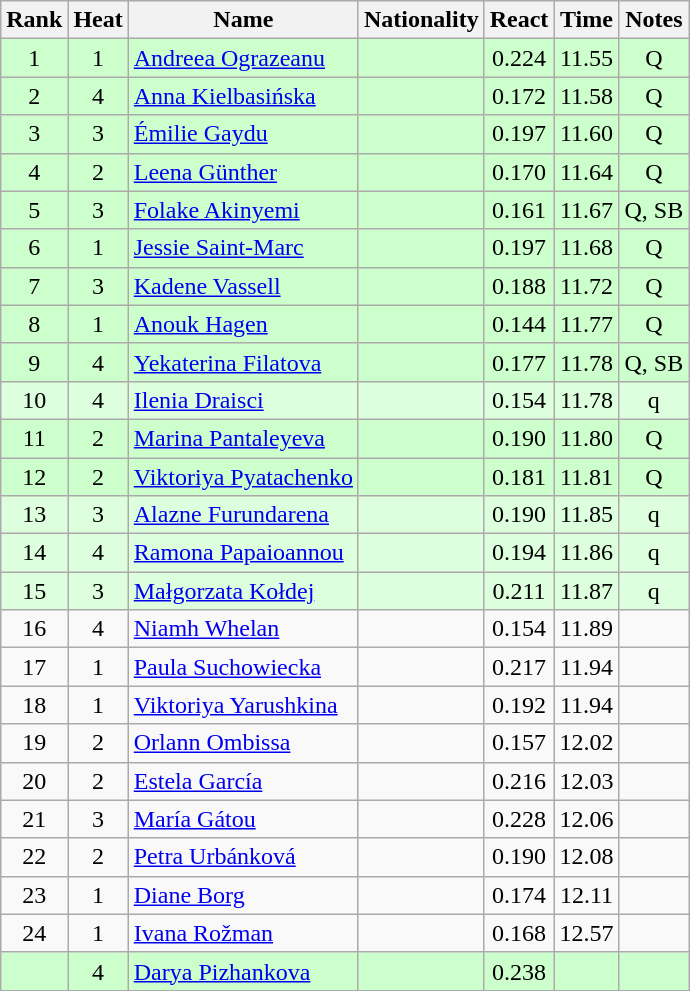<table class="wikitable sortable" style="text-align:center">
<tr>
<th>Rank</th>
<th>Heat</th>
<th>Name</th>
<th>Nationality</th>
<th>React</th>
<th>Time</th>
<th>Notes</th>
</tr>
<tr bgcolor=ccffcc>
<td>1</td>
<td>1</td>
<td align="left"><a href='#'>Andreea Ograzeanu</a></td>
<td align=left></td>
<td>0.224</td>
<td>11.55</td>
<td>Q</td>
</tr>
<tr bgcolor=ccffcc>
<td>2</td>
<td>4</td>
<td align="left"><a href='#'>Anna Kielbasińska</a></td>
<td align=left></td>
<td>0.172</td>
<td>11.58</td>
<td>Q</td>
</tr>
<tr bgcolor=ccffcc>
<td>3</td>
<td>3</td>
<td align="left"><a href='#'>Émilie Gaydu</a></td>
<td align=left></td>
<td>0.197</td>
<td>11.60</td>
<td>Q</td>
</tr>
<tr bgcolor=ccffcc>
<td>4</td>
<td>2</td>
<td align="left"><a href='#'>Leena Günther</a></td>
<td align=left></td>
<td>0.170</td>
<td>11.64</td>
<td>Q</td>
</tr>
<tr bgcolor=ccffcc>
<td>5</td>
<td>3</td>
<td align="left"><a href='#'>Folake Akinyemi</a></td>
<td align=left></td>
<td>0.161</td>
<td>11.67</td>
<td>Q, SB</td>
</tr>
<tr bgcolor=ccffcc>
<td>6</td>
<td>1</td>
<td align="left"><a href='#'>Jessie Saint-Marc</a></td>
<td align=left></td>
<td>0.197</td>
<td>11.68</td>
<td>Q</td>
</tr>
<tr bgcolor=ccffcc>
<td>7</td>
<td>3</td>
<td align="left"><a href='#'>Kadene Vassell</a></td>
<td align=left></td>
<td>0.188</td>
<td>11.72</td>
<td>Q</td>
</tr>
<tr bgcolor=ccffcc>
<td>8</td>
<td>1</td>
<td align="left"><a href='#'>Anouk Hagen</a></td>
<td align=left></td>
<td>0.144</td>
<td>11.77</td>
<td>Q</td>
</tr>
<tr bgcolor=ccffcc>
<td>9</td>
<td>4</td>
<td align="left"><a href='#'>Yekaterina Filatova</a></td>
<td align=left></td>
<td>0.177</td>
<td>11.78</td>
<td>Q, SB</td>
</tr>
<tr bgcolor=ddffdd>
<td>10</td>
<td>4</td>
<td align="left"><a href='#'>Ilenia Draisci</a></td>
<td align=left></td>
<td>0.154</td>
<td>11.78</td>
<td>q</td>
</tr>
<tr bgcolor=ccffcc>
<td>11</td>
<td>2</td>
<td align="left"><a href='#'>Marina Pantaleyeva</a></td>
<td align=left></td>
<td>0.190</td>
<td>11.80</td>
<td>Q</td>
</tr>
<tr bgcolor=ccffcc>
<td>12</td>
<td>2</td>
<td align="left"><a href='#'>Viktoriya Pyatachenko</a></td>
<td align=left></td>
<td>0.181</td>
<td>11.81</td>
<td>Q</td>
</tr>
<tr bgcolor=ddffdd>
<td>13</td>
<td>3</td>
<td align="left"><a href='#'>Alazne Furundarena</a></td>
<td align=left></td>
<td>0.190</td>
<td>11.85</td>
<td>q</td>
</tr>
<tr bgcolor=ddffdd>
<td>14</td>
<td>4</td>
<td align="left"><a href='#'>Ramona Papaioannou</a></td>
<td align=left></td>
<td>0.194</td>
<td>11.86</td>
<td>q</td>
</tr>
<tr bgcolor=ddffdd>
<td>15</td>
<td>3</td>
<td align="left"><a href='#'>Małgorzata Kołdej</a></td>
<td align=left></td>
<td>0.211</td>
<td>11.87</td>
<td>q</td>
</tr>
<tr>
<td>16</td>
<td>4</td>
<td align="left"><a href='#'>Niamh Whelan</a></td>
<td align=left></td>
<td>0.154</td>
<td>11.89</td>
<td></td>
</tr>
<tr>
<td>17</td>
<td>1</td>
<td align="left"><a href='#'>Paula Suchowiecka</a></td>
<td align=left></td>
<td>0.217</td>
<td>11.94</td>
<td></td>
</tr>
<tr>
<td>18</td>
<td>1</td>
<td align="left"><a href='#'>Viktoriya Yarushkina</a></td>
<td align=left></td>
<td>0.192</td>
<td>11.94</td>
<td></td>
</tr>
<tr>
<td>19</td>
<td>2</td>
<td align="left"><a href='#'>Orlann Ombissa</a></td>
<td align=left></td>
<td>0.157</td>
<td>12.02</td>
<td></td>
</tr>
<tr>
<td>20</td>
<td>2</td>
<td align="left"><a href='#'>Estela García</a></td>
<td align=left></td>
<td>0.216</td>
<td>12.03</td>
<td></td>
</tr>
<tr>
<td>21</td>
<td>3</td>
<td align="left"><a href='#'>María Gátou</a></td>
<td align=left></td>
<td>0.228</td>
<td>12.06</td>
<td></td>
</tr>
<tr>
<td>22</td>
<td>2</td>
<td align="left"><a href='#'>Petra Urbánková</a></td>
<td align=left></td>
<td>0.190</td>
<td>12.08</td>
<td></td>
</tr>
<tr>
<td>23</td>
<td>1</td>
<td align="left"><a href='#'>Diane Borg</a></td>
<td align=left></td>
<td>0.174</td>
<td>12.11</td>
<td></td>
</tr>
<tr>
<td>24</td>
<td>1</td>
<td align="left"><a href='#'>Ivana Rožman</a></td>
<td align=left></td>
<td>0.168</td>
<td>12.57</td>
<td></td>
</tr>
<tr bgcolor=ccffcc>
<td></td>
<td>4</td>
<td align="left"><a href='#'>Darya Pizhankova</a></td>
<td align=left></td>
<td>0.238</td>
<td></td>
<td></td>
</tr>
</table>
